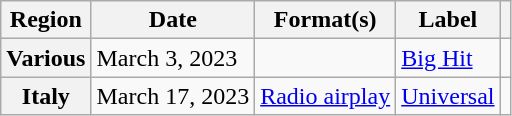<table class="wikitable plainrowheaders">
<tr>
<th scope="col">Region</th>
<th scope="col">Date</th>
<th scope="col">Format(s)</th>
<th scope="col">Label</th>
<th scope="col"></th>
</tr>
<tr>
<th scope="row">Various</th>
<td>March 3, 2023</td>
<td></td>
<td><a href='#'>Big Hit</a></td>
<td style="text-align: center;"></td>
</tr>
<tr>
<th scope="row">Italy</th>
<td>March 17, 2023</td>
<td><a href='#'>Radio airplay</a></td>
<td><a href='#'>Universal</a></td>
<td style="text-align: center;"></td>
</tr>
</table>
